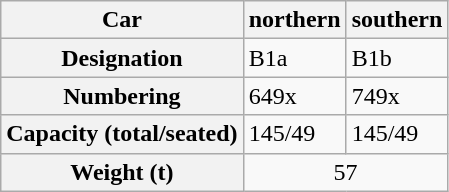<table class="wikitable">
<tr>
<th>Car</th>
<th>northern</th>
<th>southern</th>
</tr>
<tr>
<th>Designation</th>
<td>B1a</td>
<td>B1b</td>
</tr>
<tr>
<th>Numbering</th>
<td>649x</td>
<td>749x</td>
</tr>
<tr>
<th>Capacity (total/seated)</th>
<td>145/49</td>
<td>145/49</td>
</tr>
<tr>
<th>Weight (t)</th>
<td colspan="2" style="text-align: center;">57</td>
</tr>
</table>
